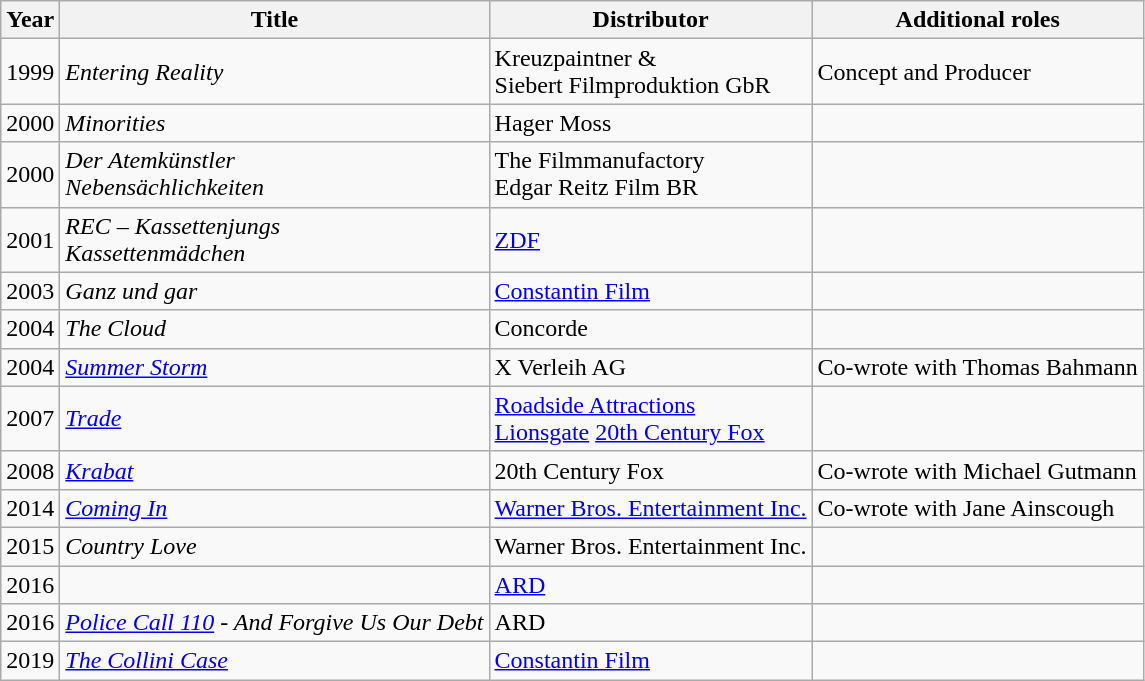<table class="wikitable">
<tr>
<th>Year</th>
<th>Title</th>
<th>Distributor</th>
<th>Additional roles</th>
</tr>
<tr>
<td>1999</td>
<td><em>Entering Reality</em></td>
<td>Kreuzpaintner &<br>Siebert Filmproduktion GbR</td>
<td>Concept and Producer</td>
</tr>
<tr>
<td>2000</td>
<td><em>Minorities</em></td>
<td>Hager Moss</td>
<td></td>
</tr>
<tr>
<td>2000</td>
<td><em>Der Atemkünstler</em><br><em>Nebensächlichkeiten</em></td>
<td>The Filmmanufactory<br>Edgar Reitz Film
BR</td>
<td></td>
</tr>
<tr>
<td>2001</td>
<td><em>REC – Kassettenjungs</em><br><em>Kassettenmädchen</em></td>
<td><a href='#'>ZDF</a></td>
<td></td>
</tr>
<tr>
<td>2003</td>
<td><em>Ganz und gar</em></td>
<td><a href='#'>Constantin Film</a></td>
<td></td>
</tr>
<tr>
<td>2004</td>
<td><em>The Cloud</em></td>
<td>Concorde</td>
<td></td>
</tr>
<tr>
<td>2004</td>
<td><em><a href='#'>Summer Storm</a></em></td>
<td>X Verleih AG</td>
<td>Co-wrote with Thomas Bahmann</td>
</tr>
<tr>
<td>2007</td>
<td><em><a href='#'>Trade</a></em></td>
<td><a href='#'>Roadside Attractions</a><br><a href='#'>Lionsgate</a>
<a href='#'>20th Century Fox</a></td>
<td></td>
</tr>
<tr>
<td>2008</td>
<td><em><a href='#'>Krabat</a></em></td>
<td>20th Century Fox</td>
<td>Co-wrote with Michael Gutmann</td>
</tr>
<tr>
<td>2014</td>
<td><em><a href='#'>Coming In</a></em></td>
<td><a href='#'>Warner Bros. Entertainment Inc.</a></td>
<td>Co-wrote with Jane Ainscough</td>
</tr>
<tr>
<td>2015</td>
<td><em>Country Love</em></td>
<td>Warner Bros. Entertainment Inc.</td>
<td></td>
</tr>
<tr>
<td>2016</td>
<td><em></em></td>
<td><a href='#'>ARD</a></td>
<td></td>
</tr>
<tr>
<td>2016</td>
<td><em><a href='#'>Police Call 110</a> - And Forgive Us Our Debt</em></td>
<td>ARD</td>
<td></td>
</tr>
<tr>
<td>2019</td>
<td><em><a href='#'>The Collini Case</a></em></td>
<td><a href='#'>Constantin Film</a></td>
<td></td>
</tr>
</table>
